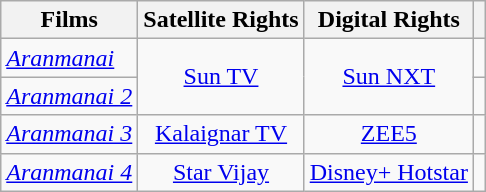<table class="wikitable" style="text-align:center;">
<tr>
<th>Films</th>
<th>Satellite Rights</th>
<th>Digital Rights</th>
<th></th>
</tr>
<tr>
<td style="text-align:left;"><em><a href='#'>Aranmanai</a></em></td>
<td rowspan="2"><a href='#'>Sun TV</a></td>
<td rowspan="2"><a href='#'>Sun NXT</a></td>
<td></td>
</tr>
<tr>
<td style="text-align:left;"><em><a href='#'>Aranmanai 2</a></em></td>
<td></td>
</tr>
<tr>
<td style="text-align:left;"><em><a href='#'>Aranmanai 3</a></em></td>
<td><a href='#'>Kalaignar TV</a></td>
<td><a href='#'>ZEE5</a></td>
<td></td>
</tr>
<tr>
<td style="text-align:left;"><em><a href='#'>Aranmanai 4</a></em></td>
<td><a href='#'>Star Vijay</a></td>
<td><a href='#'>Disney+ Hotstar</a></td>
<td></td>
</tr>
</table>
